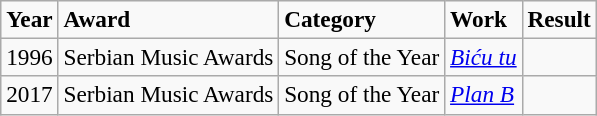<table class="sortable wikitable" style="font-size:97%;">
<tr>
<td><strong>Year</strong></td>
<td><strong>Award</strong></td>
<td><strong>Category</strong></td>
<td><strong>Work</strong></td>
<td><strong>Result</strong></td>
</tr>
<tr>
<td>1996</td>
<td>Serbian Music Awards</td>
<td>Song of the Year</td>
<td><em><a href='#'>Biću tu</a></em></td>
<td></td>
</tr>
<tr>
<td>2017</td>
<td>Serbian Music Awards</td>
<td>Song of the Year</td>
<td><em><a href='#'>Plan B</a></em></td>
<td></td>
</tr>
</table>
